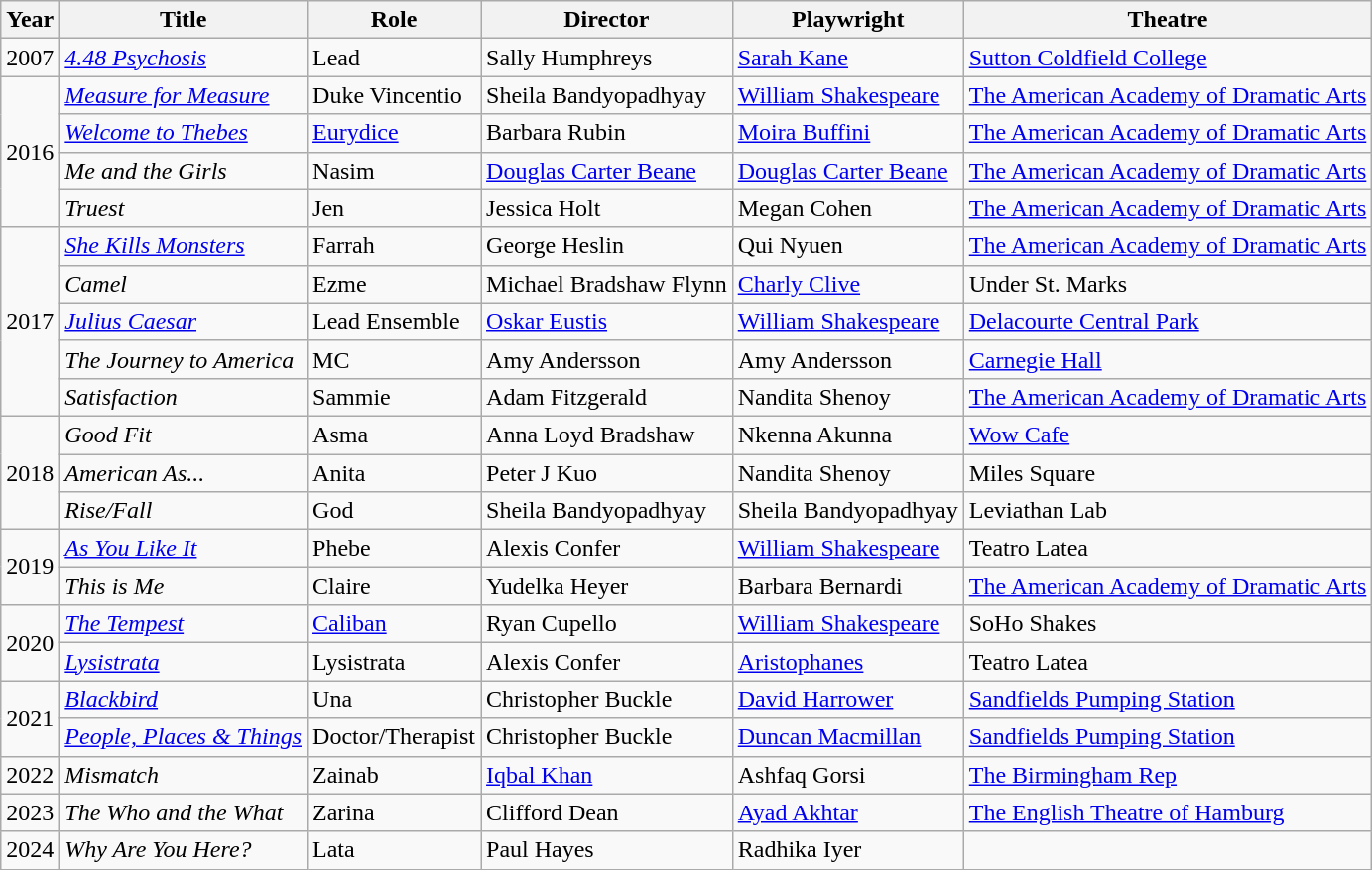<table class="wikitable">
<tr>
<th>Year</th>
<th>Title</th>
<th>Role</th>
<th>Director</th>
<th>Playwright</th>
<th>Theatre</th>
</tr>
<tr>
<td>2007</td>
<td><em><a href='#'>4.48 Psychosis</a></em></td>
<td>Lead</td>
<td>Sally Humphreys</td>
<td><a href='#'>Sarah Kane</a></td>
<td><a href='#'>Sutton Coldfield College</a></td>
</tr>
<tr>
<td rowspan=4>2016</td>
<td><em><a href='#'>Measure for Measure</a></em></td>
<td>Duke Vincentio</td>
<td>Sheila Bandyopadhyay</td>
<td><a href='#'>William Shakespeare</a></td>
<td><a href='#'>The American Academy of Dramatic Arts</a></td>
</tr>
<tr>
<td><em><a href='#'>Welcome to Thebes</a></em></td>
<td><a href='#'>Eurydice</a></td>
<td>Barbara Rubin</td>
<td><a href='#'>Moira Buffini</a></td>
<td><a href='#'>The American Academy of Dramatic Arts</a></td>
</tr>
<tr>
<td><em>Me and the Girls</em></td>
<td>Nasim</td>
<td><a href='#'>Douglas Carter Beane</a></td>
<td><a href='#'>Douglas Carter Beane</a></td>
<td><a href='#'>The American Academy of Dramatic Arts</a></td>
</tr>
<tr>
<td><em>Truest</em></td>
<td>Jen</td>
<td>Jessica Holt</td>
<td>Megan Cohen</td>
<td><a href='#'>The American Academy of Dramatic Arts</a></td>
</tr>
<tr>
<td rowspan=5>2017</td>
<td><em><a href='#'>She Kills Monsters</a></em></td>
<td>Farrah</td>
<td>George Heslin</td>
<td>Qui Nyuen</td>
<td><a href='#'>The American Academy of Dramatic Arts</a></td>
</tr>
<tr>
<td><em>Camel</em></td>
<td>Ezme</td>
<td>Michael Bradshaw Flynn</td>
<td><a href='#'>Charly Clive</a></td>
<td>Under St. Marks</td>
</tr>
<tr>
<td><a href='#'><em>Julius Caesar</em></a></td>
<td>Lead Ensemble</td>
<td><a href='#'>Oskar Eustis</a></td>
<td><a href='#'>William Shakespeare</a></td>
<td><a href='#'>Delacourte Central Park</a></td>
</tr>
<tr>
<td><em>The Journey to America</em></td>
<td>MC</td>
<td>Amy Andersson</td>
<td>Amy Andersson</td>
<td><a href='#'>Carnegie Hall</a></td>
</tr>
<tr>
<td><em>Satisfaction</em></td>
<td>Sammie</td>
<td>Adam Fitzgerald</td>
<td>Nandita Shenoy</td>
<td><a href='#'>The American Academy of Dramatic Arts</a></td>
</tr>
<tr>
<td rowspan=3>2018</td>
<td><em>Good Fit</em></td>
<td>Asma</td>
<td>Anna Loyd Bradshaw</td>
<td>Nkenna Akunna</td>
<td><a href='#'>Wow Cafe</a></td>
</tr>
<tr>
<td><em>American As...</em></td>
<td>Anita</td>
<td>Peter J Kuo</td>
<td>Nandita Shenoy</td>
<td>Miles Square</td>
</tr>
<tr>
<td><em>Rise/Fall</em></td>
<td>God</td>
<td>Sheila Bandyopadhyay</td>
<td>Sheila Bandyopadhyay</td>
<td>Leviathan Lab</td>
</tr>
<tr>
<td rowspan=2>2019</td>
<td><a href='#'><em>As You Like It</em></a></td>
<td>Phebe</td>
<td>Alexis Confer</td>
<td><a href='#'>William Shakespeare</a></td>
<td>Teatro Latea</td>
</tr>
<tr>
<td><em>This is Me</em></td>
<td>Claire</td>
<td>Yudelka Heyer</td>
<td>Barbara Bernardi</td>
<td><a href='#'>The American Academy of Dramatic Arts</a></td>
</tr>
<tr>
<td rowspan=2>2020</td>
<td><em><a href='#'>The Tempest</a></em></td>
<td><a href='#'>Caliban</a></td>
<td>Ryan Cupello</td>
<td><a href='#'>William Shakespeare</a></td>
<td>SoHo Shakes</td>
</tr>
<tr>
<td><em><a href='#'>Lysistrata</a></em></td>
<td>Lysistrata</td>
<td>Alexis Confer</td>
<td><a href='#'>Aristophanes</a></td>
<td>Teatro Latea</td>
</tr>
<tr>
<td rowspan=2>2021</td>
<td><a href='#'><em>Blackbird</em></a></td>
<td>Una</td>
<td>Christopher Buckle</td>
<td><a href='#'>David Harrower</a></td>
<td><a href='#'>Sandfields Pumping Station</a></td>
</tr>
<tr>
<td><a href='#'><em>People, Places & Things</em></a></td>
<td>Doctor/Therapist</td>
<td>Christopher Buckle</td>
<td><a href='#'>Duncan Macmillan</a></td>
<td><a href='#'>Sandfields Pumping Station</a></td>
</tr>
<tr>
<td>2022</td>
<td><em>Mismatch</em></td>
<td>Zainab</td>
<td><a href='#'>Iqbal Khan</a></td>
<td>Ashfaq Gorsi</td>
<td><a href='#'>The Birmingham Rep</a></td>
</tr>
<tr>
<td>2023</td>
<td><em>The Who and the What</em></td>
<td>Zarina</td>
<td>Clifford Dean</td>
<td><a href='#'>Ayad Akhtar</a></td>
<td><a href='#'>The English Theatre of Hamburg</a></td>
</tr>
<tr>
<td>2024</td>
<td><em>Why Are You Here?</em></td>
<td>Lata</td>
<td>Paul Hayes</td>
<td>Radhika Iyer</td>
<td></td>
</tr>
</table>
